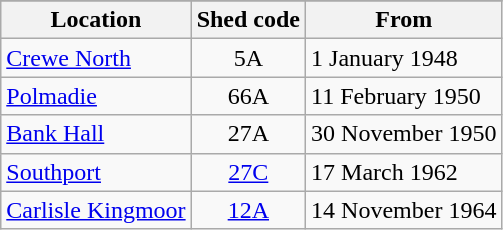<table class="wikitable" |>
<tr>
</tr>
<tr>
<th>Location</th>
<th>Shed code</th>
<th>From</th>
</tr>
<tr>
<td><a href='#'>Crewe North</a></td>
<td style="text-align: center;">5A</td>
<td>1 January 1948</td>
</tr>
<tr>
<td><a href='#'>Polmadie</a></td>
<td style="text-align: center;">66A</td>
<td>11 February 1950</td>
</tr>
<tr>
<td><a href='#'>Bank Hall</a></td>
<td style="text-align: center;">27A</td>
<td>30 November 1950</td>
</tr>
<tr>
<td><a href='#'>Southport</a></td>
<td style="text-align: center;"><a href='#'>27C</a></td>
<td>17 March 1962</td>
</tr>
<tr>
<td><a href='#'>Carlisle Kingmoor</a></td>
<td style="text-align: center;"><a href='#'>12A</a></td>
<td>14 November 1964</td>
</tr>
</table>
